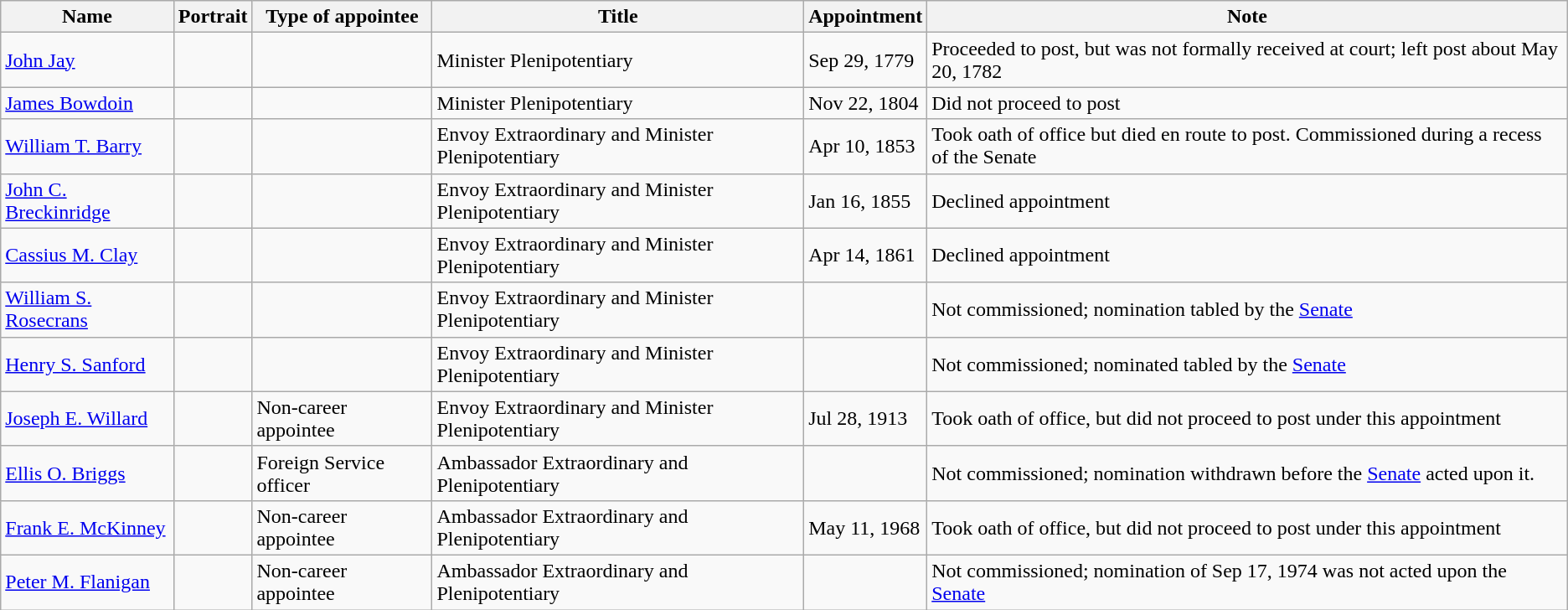<table class="wikitable">
<tr>
<th>Name</th>
<th>Portrait</th>
<th>Type of appointee</th>
<th>Title</th>
<th>Appointment</th>
<th>Note</th>
</tr>
<tr>
<td><a href='#'>John Jay</a></td>
<td></td>
<td></td>
<td>Minister Plenipotentiary</td>
<td>Sep 29, 1779</td>
<td>Proceeded to post, but was not formally received at court; left post about May 20, 1782</td>
</tr>
<tr>
<td><a href='#'>James Bowdoin</a></td>
<td></td>
<td></td>
<td>Minister Plenipotentiary</td>
<td>Nov 22, 1804</td>
<td>Did not proceed to post</td>
</tr>
<tr>
<td><a href='#'>William T. Barry</a></td>
<td></td>
<td></td>
<td>Envoy Extraordinary and Minister Plenipotentiary</td>
<td>Apr 10, 1853</td>
<td>Took oath of office but died en route to post. Commissioned during a recess of the Senate</td>
</tr>
<tr>
<td><a href='#'>John C. Breckinridge</a></td>
<td></td>
<td></td>
<td>Envoy Extraordinary and Minister Plenipotentiary</td>
<td>Jan 16, 1855</td>
<td>Declined appointment</td>
</tr>
<tr>
<td><a href='#'>Cassius M. Clay</a></td>
<td></td>
<td></td>
<td>Envoy Extraordinary and Minister Plenipotentiary</td>
<td>Apr 14, 1861</td>
<td>Declined appointment</td>
</tr>
<tr>
<td><a href='#'>William S. Rosecrans</a></td>
<td></td>
<td></td>
<td>Envoy Extraordinary and Minister Plenipotentiary</td>
<td></td>
<td>Not commissioned; nomination tabled by the <a href='#'>Senate</a></td>
</tr>
<tr>
<td><a href='#'>Henry S. Sanford</a></td>
<td></td>
<td></td>
<td>Envoy Extraordinary and Minister Plenipotentiary</td>
<td></td>
<td>Not commissioned; nominated tabled by the <a href='#'>Senate</a></td>
</tr>
<tr>
<td><a href='#'>Joseph E. Willard</a></td>
<td></td>
<td>Non-career appointee</td>
<td>Envoy Extraordinary and Minister Plenipotentiary</td>
<td>Jul 28, 1913</td>
<td>Took oath of office, but did not proceed to post under this appointment</td>
</tr>
<tr>
<td><a href='#'>Ellis O. Briggs</a></td>
<td></td>
<td>Foreign Service officer</td>
<td>Ambassador Extraordinary and Plenipotentiary</td>
<td></td>
<td>Not commissioned; nomination withdrawn before the <a href='#'>Senate</a> acted upon it.</td>
</tr>
<tr>
<td><a href='#'>Frank E. McKinney</a></td>
<td></td>
<td>Non-career appointee</td>
<td>Ambassador Extraordinary and Plenipotentiary</td>
<td>May 11, 1968</td>
<td>Took oath of office, but did not proceed to post under this appointment</td>
</tr>
<tr>
<td><a href='#'>Peter M. Flanigan</a></td>
<td></td>
<td>Non-career appointee</td>
<td>Ambassador Extraordinary and Plenipotentiary</td>
<td></td>
<td>Not commissioned; nomination of Sep 17, 1974 was not acted upon the <a href='#'>Senate</a></td>
</tr>
</table>
